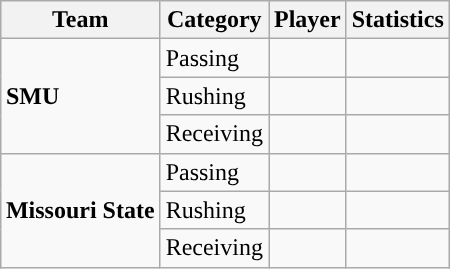<table class="wikitable" style="float: right;">
<tr>
<th>Team</th>
<th>Category</th>
<th>Player</th>
<th>Statistics</th>
</tr>
<tr>
<td rowspan=3><strong>SMU</strong></td>
<td>Passing</td>
<td></td>
<td></td>
</tr>
<tr>
<td>Rushing</td>
<td></td>
<td></td>
</tr>
<tr>
<td>Receiving</td>
<td></td>
<td></td>
</tr>
<tr>
<td rowspan=3><strong>Missouri State</strong></td>
<td>Passing</td>
<td></td>
<td></td>
</tr>
<tr>
<td>Rushing</td>
<td></td>
<td></td>
</tr>
<tr>
<td>Receiving</td>
<td></td>
<td></td>
</tr>
</table>
